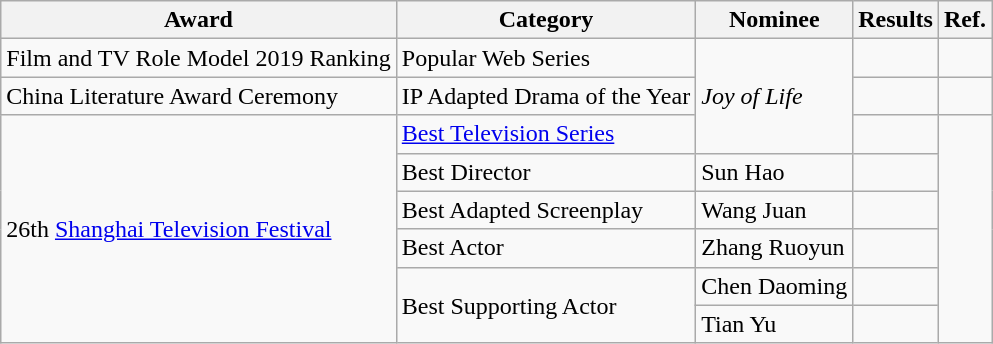<table class="wikitable">
<tr>
<th>Award</th>
<th>Category</th>
<th>Nominee</th>
<th>Results</th>
<th>Ref.</th>
</tr>
<tr>
<td>Film and TV Role Model 2019 Ranking</td>
<td>Popular Web Series</td>
<td rowspan=3><em>Joy of Life</em></td>
<td></td>
<td></td>
</tr>
<tr>
<td>China Literature Award Ceremony</td>
<td>IP Adapted Drama of the Year</td>
<td></td>
<td></td>
</tr>
<tr>
<td rowspan=6>26th <a href='#'>Shanghai Television Festival</a></td>
<td><a href='#'>Best Television Series</a></td>
<td></td>
<td rowspan=6></td>
</tr>
<tr>
<td>Best Director</td>
<td>Sun Hao</td>
<td></td>
</tr>
<tr>
<td>Best Adapted Screenplay</td>
<td>Wang Juan</td>
<td></td>
</tr>
<tr>
<td>Best Actor</td>
<td>Zhang Ruoyun</td>
<td></td>
</tr>
<tr>
<td rowspan=2>Best Supporting Actor</td>
<td>Chen Daoming</td>
<td></td>
</tr>
<tr>
<td>Tian Yu</td>
<td></td>
</tr>
</table>
